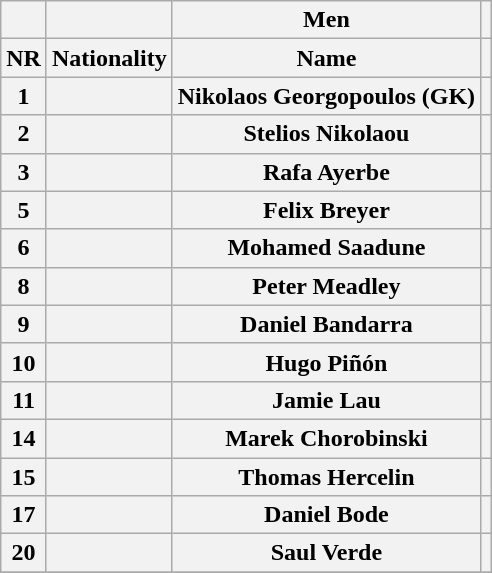<table class="wikitable">
<tr>
<th></th>
<th></th>
<th><strong>Men</strong></th>
<th></th>
</tr>
<tr>
<th>NR</th>
<th>Nationality</th>
<th>Name</th>
<th></th>
</tr>
<tr>
<th>1</th>
<th></th>
<th>Nikolaos Georgopoulos (GK)</th>
<th></th>
</tr>
<tr>
<th>2</th>
<th></th>
<th>Stelios Nikolaou</th>
<th></th>
</tr>
<tr>
<th>3</th>
<th></th>
<th>Rafa Ayerbe</th>
<th></th>
</tr>
<tr>
<th>5</th>
<th></th>
<th>Felix Breyer</th>
<th></th>
</tr>
<tr>
<th>6</th>
<th></th>
<th>Mohamed Saadune</th>
<th></th>
</tr>
<tr>
<th>8</th>
<th></th>
<th>Peter Meadley</th>
<th></th>
</tr>
<tr>
<th>9</th>
<th></th>
<th>Daniel Bandarra</th>
<th></th>
</tr>
<tr>
<th>10</th>
<th></th>
<th>Hugo Piñón</th>
<th></th>
</tr>
<tr>
<th>11</th>
<th></th>
<th>Jamie Lau</th>
<th></th>
</tr>
<tr>
<th>14</th>
<th></th>
<th>Marek Chorobinski</th>
<th></th>
</tr>
<tr>
<th>15</th>
<th></th>
<th>Thomas Hercelin</th>
<th></th>
</tr>
<tr>
<th>17</th>
<th></th>
<th>Daniel Bode</th>
<th></th>
</tr>
<tr>
<th>20</th>
<th></th>
<th>Saul Verde</th>
<th></th>
</tr>
<tr>
</tr>
</table>
